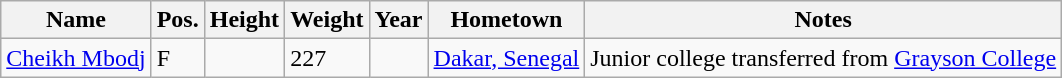<table class="wikitable sortable" border="1">
<tr>
<th>Name</th>
<th>Pos.</th>
<th>Height</th>
<th>Weight</th>
<th>Year</th>
<th>Hometown</th>
<th class="unsortable">Notes</th>
</tr>
<tr>
<td><a href='#'>Cheikh Mbodj</a></td>
<td>F</td>
<td></td>
<td>227</td>
<td></td>
<td><a href='#'>Dakar, Senegal</a></td>
<td>Junior college transferred from <a href='#'>Grayson College</a></td>
</tr>
</table>
